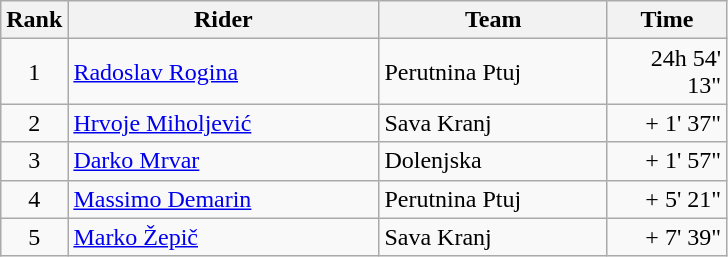<table class="wikitable">
<tr>
<th>Rank</th>
<th>Rider</th>
<th>Team</th>
<th>Time</th>
</tr>
<tr>
<td align=center>1</td>
<td width=200> <a href='#'>Radoslav Rogina</a> </td>
<td width=145>Perutnina Ptuj</td>
<td width=72 align=right>24h 54' 13"</td>
</tr>
<tr>
<td align=center>2</td>
<td> <a href='#'>Hrvoje Miholjević</a></td>
<td>Sava Kranj</td>
<td align=right>+ 1' 37"</td>
</tr>
<tr>
<td align=center>3</td>
<td> <a href='#'>Darko Mrvar</a></td>
<td>Dolenjska</td>
<td align=right>+ 1' 57"</td>
</tr>
<tr>
<td align=center>4</td>
<td> <a href='#'>Massimo Demarin</a></td>
<td>Perutnina Ptuj</td>
<td align=right>+ 5' 21"</td>
</tr>
<tr>
<td align=center>5</td>
<td> <a href='#'>Marko Žepič</a></td>
<td>Sava Kranj</td>
<td align=right>+ 7' 39"</td>
</tr>
</table>
